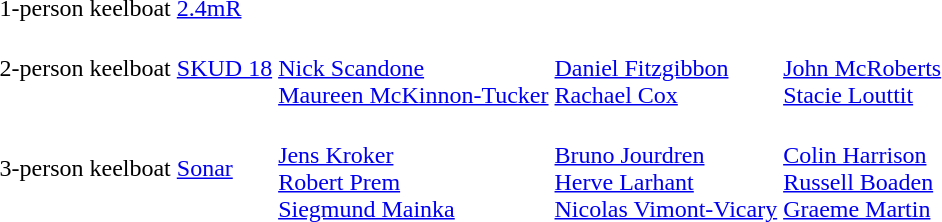<table>
<tr>
<td>1-person keelboat <a href='#'>2.4mR</a><br></td>
<td></td>
<td></td>
<td></td>
</tr>
<tr>
<td>2-person keelboat <a href='#'>SKUD 18</a><br></td>
<td> <br> <a href='#'>Nick Scandone</a> <br> <a href='#'>Maureen McKinnon-Tucker</a></td>
<td> <br> <a href='#'>Daniel Fitzgibbon</a> <br> <a href='#'>Rachael Cox</a></td>
<td> <br> <a href='#'>John McRoberts</a> <br> <a href='#'>Stacie Louttit</a></td>
</tr>
<tr>
<td>3-person keelboat <a href='#'>Sonar</a><br></td>
<td> <br> <a href='#'>Jens Kroker</a> <br> <a href='#'>Robert Prem</a> <br> <a href='#'>Siegmund Mainka</a></td>
<td> <br> <a href='#'>Bruno Jourdren</a> <br> <a href='#'>Herve Larhant</a> <br> <a href='#'>Nicolas Vimont-Vicary</a></td>
<td> <br> <a href='#'>Colin Harrison</a> <br> <a href='#'>Russell Boaden</a> <br> <a href='#'>Graeme Martin</a></td>
</tr>
</table>
